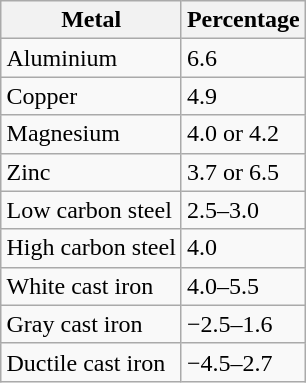<table class="wikitable" align="right">
<tr>
<th>Metal</th>
<th>Percentage</th>
</tr>
<tr>
<td>Aluminium</td>
<td>6.6</td>
</tr>
<tr>
<td>Copper</td>
<td>4.9</td>
</tr>
<tr>
<td>Magnesium</td>
<td>4.0 or 4.2</td>
</tr>
<tr>
<td>Zinc</td>
<td>3.7 or 6.5</td>
</tr>
<tr>
<td>Low carbon steel</td>
<td>2.5–3.0</td>
</tr>
<tr>
<td>High carbon steel</td>
<td>4.0</td>
</tr>
<tr>
<td>White cast iron</td>
<td>4.0–5.5</td>
</tr>
<tr>
<td>Gray cast iron</td>
<td>−2.5–1.6</td>
</tr>
<tr>
<td>Ductile cast iron</td>
<td>−4.5–2.7</td>
</tr>
</table>
